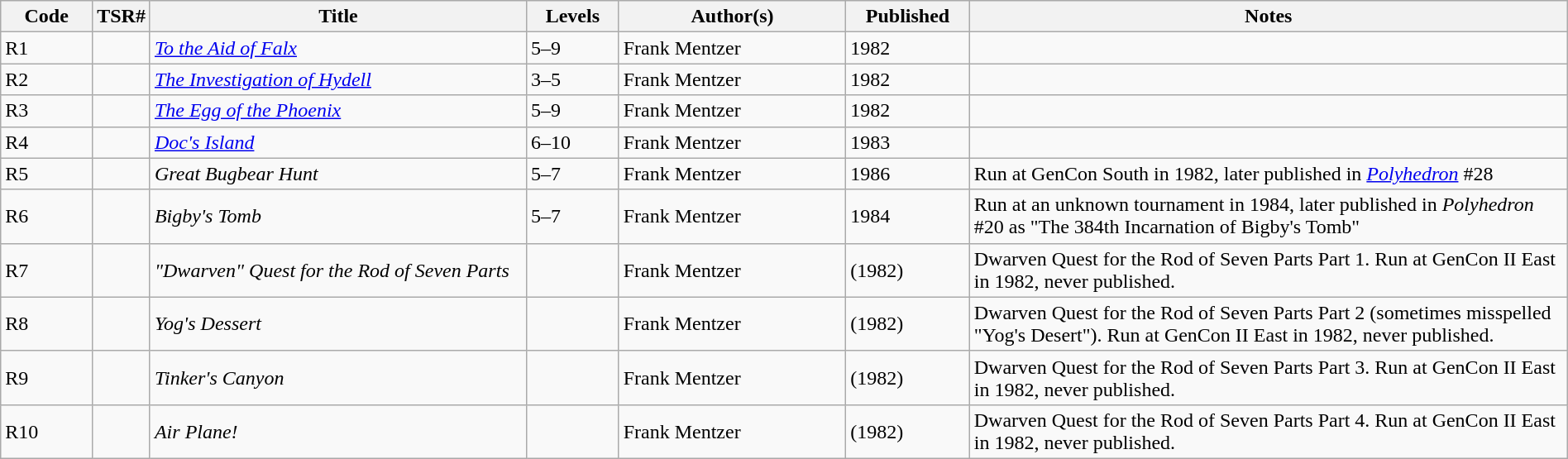<table class="wikitable" style="width: 100%">
<tr>
<th scope="col" style="width: 6%;">Code</th>
<th>TSR#</th>
<th scope="col" style="width: 25%;">Title</th>
<th scope="col" style="width: 6%;">Levels</th>
<th scope="col" style="width: 15%;">Author(s)</th>
<th scope="col" style="width: 8%;">Published</th>
<th scope="col" style="width: 40%;">Notes</th>
</tr>
<tr>
<td>R1</td>
<td></td>
<td><em><a href='#'>To the Aid of Falx</a></em></td>
<td>5–9</td>
<td>Frank Mentzer</td>
<td>1982</td>
<td> </td>
</tr>
<tr>
<td>R2</td>
<td></td>
<td><em><a href='#'>The Investigation of Hydell</a></em></td>
<td>3–5</td>
<td>Frank Mentzer</td>
<td>1982</td>
<td> </td>
</tr>
<tr>
<td>R3</td>
<td></td>
<td><em><a href='#'>The Egg of the Phoenix</a></em></td>
<td>5–9</td>
<td>Frank Mentzer</td>
<td>1982</td>
<td> </td>
</tr>
<tr>
<td>R4</td>
<td></td>
<td><em><a href='#'>Doc's Island</a></em></td>
<td>6–10</td>
<td>Frank Mentzer</td>
<td>1983</td>
<td> </td>
</tr>
<tr>
<td>R5</td>
<td></td>
<td><em>Great Bugbear Hunt</em></td>
<td>5–7</td>
<td>Frank Mentzer</td>
<td>1986</td>
<td>Run at GenCon South in 1982, later published in <a href='#'><em>Polyhedron</em></a> #28</td>
</tr>
<tr>
<td>R6</td>
<td></td>
<td><em>Bigby's Tomb</em></td>
<td>5–7</td>
<td>Frank Mentzer</td>
<td>1984</td>
<td>Run at an unknown tournament in 1984, later published in <em>Polyhedron</em> #20 as "The 384th Incarnation of Bigby's Tomb"</td>
</tr>
<tr>
<td>R7</td>
<td></td>
<td><em>"Dwarven" Quest for the Rod of Seven Parts</em></td>
<td> </td>
<td>Frank Mentzer</td>
<td>(1982)</td>
<td>Dwarven Quest for the Rod of Seven Parts Part 1. Run at GenCon II East in 1982, never published.</td>
</tr>
<tr>
<td>R8</td>
<td></td>
<td><em>Yog's Dessert</em></td>
<td> </td>
<td>Frank Mentzer</td>
<td>(1982)</td>
<td>Dwarven Quest for the Rod of Seven Parts Part 2 (sometimes misspelled "Yog's Desert"). Run at GenCon II East in 1982, never published.</td>
</tr>
<tr>
<td>R9</td>
<td></td>
<td><em>Tinker's Canyon</em></td>
<td> </td>
<td>Frank Mentzer</td>
<td>(1982)</td>
<td>Dwarven Quest for the Rod of Seven Parts Part 3. Run at GenCon II East in 1982, never published.</td>
</tr>
<tr>
<td>R10</td>
<td></td>
<td><em>Air Plane!</em></td>
<td> </td>
<td>Frank Mentzer</td>
<td>(1982)</td>
<td>Dwarven Quest for the Rod of Seven Parts Part 4. Run at GenCon II East in 1982, never published.</td>
</tr>
</table>
